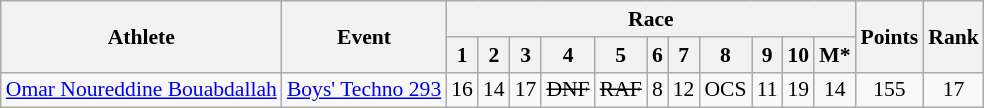<table class="wikitable" border="1" style="font-size:90%">
<tr>
<th rowspan=2>Athlete</th>
<th rowspan=2>Event</th>
<th colspan=11>Race</th>
<th rowspan=2>Points</th>
<th rowspan=2>Rank</th>
</tr>
<tr>
<th>1</th>
<th>2</th>
<th>3</th>
<th>4</th>
<th>5</th>
<th>6</th>
<th>7</th>
<th>8</th>
<th>9</th>
<th>10</th>
<th>M*</th>
</tr>
<tr>
<td><a href='#'>Omar Noureddine Bouabdallah</a></td>
<td><a href='#'>Boys' Techno 293</a></td>
<td align=center>16</td>
<td align=center>14</td>
<td align=center>17</td>
<td align=center><s>DNF</s></td>
<td align=center><s>RAF</s></td>
<td align=center>8</td>
<td align=center>12</td>
<td align=center>OCS</td>
<td align=center>11</td>
<td align=center>19</td>
<td align=center>14</td>
<td align=center>155</td>
<td align=center>17</td>
</tr>
</table>
